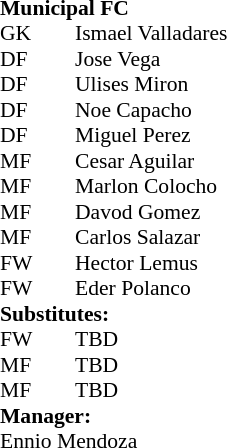<table style="font-size: 90%" cellspacing="0" cellpadding="0">
<tr>
<td colspan="4"><strong>Municipal FC</strong></td>
</tr>
<tr>
<th width="25"></th>
<th width="25"></th>
</tr>
<tr>
<td>GK</td>
<td></td>
<td> Ismael Valladares</td>
</tr>
<tr>
<td>DF</td>
<td></td>
<td> Jose Vega</td>
</tr>
<tr>
<td>DF</td>
<td></td>
<td> Ulises Miron</td>
</tr>
<tr>
<td>DF</td>
<td></td>
<td> Noe Capacho</td>
</tr>
<tr>
<td>DF</td>
<td></td>
<td> Miguel Perez</td>
</tr>
<tr>
<td>MF</td>
<td></td>
<td> Cesar Aguilar</td>
<td></td>
<td></td>
</tr>
<tr>
<td>MF</td>
<td></td>
<td> Marlon Colocho</td>
</tr>
<tr>
<td>MF</td>
<td></td>
<td> Davod Gomez</td>
<td></td>
<td></td>
</tr>
<tr>
<td>MF</td>
<td></td>
<td> Carlos Salazar</td>
</tr>
<tr>
<td>FW</td>
<td></td>
<td> Hector Lemus</td>
</tr>
<tr>
<td>FW</td>
<td></td>
<td> Eder Polanco</td>
<td></td>
<td></td>
</tr>
<tr>
<td colspan=3><strong>Substitutes:</strong></td>
</tr>
<tr>
<td>FW</td>
<td></td>
<td> TBD</td>
<td></td>
<td></td>
</tr>
<tr>
<td>MF</td>
<td></td>
<td> TBD</td>
<td></td>
<td></td>
</tr>
<tr>
<td>MF</td>
<td></td>
<td> TBD</td>
<td></td>
<td></td>
</tr>
<tr>
<td colspan=3><strong>Manager:</strong></td>
</tr>
<tr>
<td colspan=4> Ennio Mendoza</td>
</tr>
</table>
